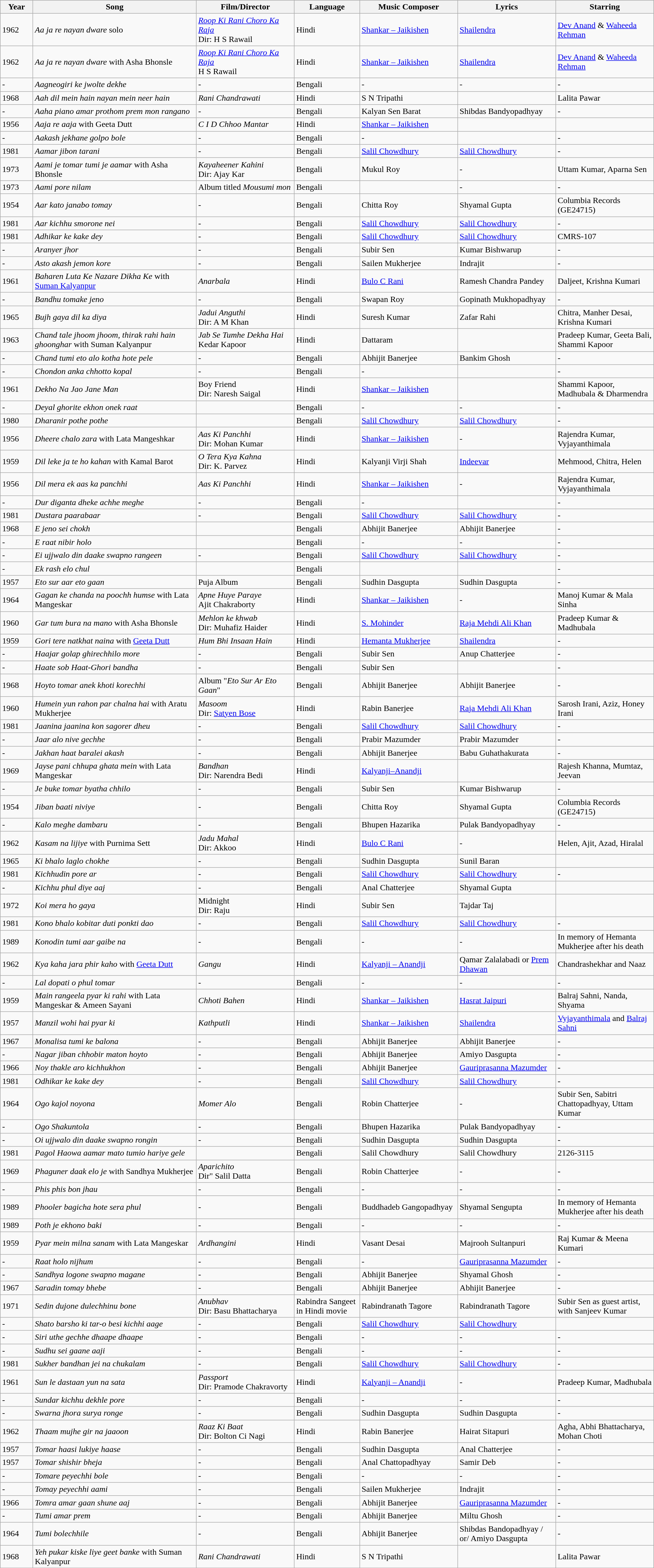<table class="sortable wikitable">
<tr>
<th width="5%">Year</th>
<th width="25%">Song</th>
<th width="15%">Film/Director</th>
<th width="10%">Language</th>
<th width="15%">Music Composer</th>
<th width="15%">Lyrics</th>
<th width="15%">Starring</th>
</tr>
<tr>
<td>1962</td>
<td><em>Aa ja re nayan dware</em> solo</td>
<td><em><a href='#'>Roop Ki Rani Choro Ka Raja</a></em> <br>Dir: H S Rawail</td>
<td>Hindi</td>
<td><a href='#'>Shankar – Jaikishen</a></td>
<td><a href='#'>Shailendra</a></td>
<td><a href='#'>Dev Anand</a> & <a href='#'>Waheeda Rehman</a></td>
</tr>
<tr>
<td>1962</td>
<td><em>Aa ja re nayan dware</em> with Asha Bhonsle</td>
<td><em><a href='#'>Roop Ki Rani Choro Ka Raja</a></em> <br>H S Rawail</td>
<td>Hindi</td>
<td><a href='#'>Shankar – Jaikishen</a></td>
<td><a href='#'>Shailendra</a></td>
<td><a href='#'>Dev Anand</a> & <a href='#'>Waheeda Rehman</a></td>
</tr>
<tr>
<td>-</td>
<td><em>Aagneogiri ke jwolte dekhe</em></td>
<td>-</td>
<td>Bengali</td>
<td>-</td>
<td>-</td>
<td>-</td>
</tr>
<tr>
<td>1968</td>
<td><em>Aah dil mein hain nayan mein neer hain</em></td>
<td><em>Rani Chandrawati</em></td>
<td>Hindi</td>
<td>S N Tripathi</td>
<td></td>
<td>Lalita Pawar</td>
</tr>
<tr>
<td>-</td>
<td><em>Aaha piano amar prothom prem mon rangano</em></td>
<td>-</td>
<td>Bengali</td>
<td>Kalyan Sen Barat</td>
<td>Shibdas Bandyopadhyay</td>
<td>-</td>
</tr>
<tr>
<td>1956</td>
<td><em>Aaja re aaja</em> with Geeta Dutt</td>
<td><em>C I D Chhoo Mantar</em></td>
<td>Hindi</td>
<td><a href='#'>Shankar – Jaikishen</a></td>
<td></td>
<td></td>
</tr>
<tr>
<td>-</td>
<td><em>Aakash jekhane golpo bole</em></td>
<td>-</td>
<td>Bengali</td>
<td>-</td>
<td></td>
<td>-</td>
</tr>
<tr>
<td>1981</td>
<td><em>Aamar jibon tarani</em></td>
<td>-</td>
<td>Bengali</td>
<td><a href='#'>Salil Chowdhury</a></td>
<td><a href='#'>Salil Chowdhury</a></td>
<td>-</td>
</tr>
<tr>
<td>1973</td>
<td><em>Aami je tomar tumi je aamar</em> with Asha Bhonsle</td>
<td><em>Kayaheener Kahini</em><br>Dir: Ajay Kar</td>
<td>Bengali</td>
<td>Mukul Roy</td>
<td>-</td>
<td>Uttam Kumar, Aparna Sen</td>
</tr>
<tr>
<td>1973</td>
<td><em>Aami pore nilam</em></td>
<td>Album titled <em>Mousumi mon</em></td>
<td>Bengali</td>
<td></td>
<td>-</td>
<td>-</td>
</tr>
<tr>
<td>1954</td>
<td><em>Aar kato janabo tomay</em></td>
<td>-</td>
<td>Bengali</td>
<td>Chitta Roy</td>
<td>Shyamal Gupta</td>
<td>Columbia Records <br>(GE24715)</td>
</tr>
<tr>
<td>1981</td>
<td><em>Aar kichhu smorone nei</em></td>
<td>-</td>
<td>Bengali</td>
<td><a href='#'>Salil Chowdhury</a></td>
<td><a href='#'>Salil Chowdhury</a></td>
<td>-</td>
</tr>
<tr>
<td>1981</td>
<td><em>Adhikar ke kake dey</em></td>
<td>-</td>
<td>Bengali</td>
<td><a href='#'>Salil Chowdhury</a></td>
<td><a href='#'>Salil Chowdhury</a></td>
<td>CMRS-107</td>
</tr>
<tr>
<td>-</td>
<td><em>Aranyer jhor</em></td>
<td>-</td>
<td>Bengali</td>
<td>Subir Sen</td>
<td>Kumar Bishwarup</td>
<td>-</td>
</tr>
<tr>
<td>-</td>
<td><em>Asto akash jemon kore</em></td>
<td>-</td>
<td>Bengali</td>
<td>Sailen Mukherjee</td>
<td>Indrajit</td>
<td>-</td>
</tr>
<tr>
<td>1961</td>
<td><em>Baharen Luta Ke Nazare Dikha Ke</em> with <a href='#'>Suman Kalyanpur</a></td>
<td><em>Anarbala</em></td>
<td>Hindi</td>
<td><a href='#'>Bulo C Rani</a></td>
<td>Ramesh Chandra Pandey</td>
<td>Daljeet, Krishna Kumari</td>
</tr>
<tr>
<td>-</td>
<td><em>Bandhu tomake jeno</em></td>
<td>-</td>
<td>Bengali</td>
<td>Swapan Roy</td>
<td>Gopinath Mukhopadhyay</td>
<td>-</td>
</tr>
<tr>
<td>1965</td>
<td><em>Bujh gaya dil ka diya</em></td>
<td><em>Jadui Anguthi</em><br>Dir: A M Khan</td>
<td>Hindi</td>
<td>Suresh Kumar</td>
<td>Zafar Rahi</td>
<td>Chitra, Manher Desai, Krishna Kumari</td>
</tr>
<tr>
<td>1963</td>
<td><em>Chand tale jhoom jhoom, thirak rahi hain ghoonghar</em> with Suman Kalyanpur</td>
<td><em>Jab Se Tumhe Dekha Hai</em> <br>Kedar Kapoor</td>
<td>Hindi</td>
<td>Dattaram</td>
<td></td>
<td>Pradeep Kumar, Geeta Bali, Shammi Kapoor</td>
</tr>
<tr>
<td>-</td>
<td><em>Chand tumi eto alo kotha hote pele</em></td>
<td>-</td>
<td>Bengali</td>
<td>Abhijit Banerjee</td>
<td>Bankim Ghosh</td>
<td>-</td>
</tr>
<tr>
<td>-</td>
<td><em>Chondon anka chhotto kopal</em></td>
<td>-</td>
<td>Bengali</td>
<td>-</td>
<td></td>
<td>-</td>
</tr>
<tr>
<td>1961</td>
<td><em>Dekho Na Jao Jane Man</em></td>
<td>Boy Friend <br>Dir: Naresh Saigal</td>
<td>Hindi</td>
<td><a href='#'>Shankar – Jaikishen</a></td>
<td></td>
<td>Shammi Kapoor, Madhubala & Dharmendra</td>
</tr>
<tr>
<td>-</td>
<td><em>Deyal ghorite ekhon onek raat</em></td>
<td></td>
<td>Bengali</td>
<td>-</td>
<td>-</td>
<td>-</td>
</tr>
<tr>
<td>1980</td>
<td><em>Dharanir pothe pothe</em></td>
<td></td>
<td>Bengali</td>
<td><a href='#'>Salil Chowdhury</a></td>
<td><a href='#'>Salil Chowdhury</a></td>
<td>-</td>
</tr>
<tr>
<td>1956</td>
<td><em>Dheere chalo zara</em> with Lata Mangeshkar</td>
<td><em>Aas Ki Panchhi</em><br>Dir: Mohan Kumar</td>
<td>Hindi</td>
<td><a href='#'>Shankar – Jaikishen</a></td>
<td>-</td>
<td>Rajendra Kumar, Vyjayanthimala</td>
</tr>
<tr>
<td>1959</td>
<td><em>Dil leke ja te ho kahan</em> with Kamal Barot</td>
<td><em>O Tera Kya Kahna</em><br>Dir: K. Parvez</td>
<td>Hindi</td>
<td>Kalyanji Virji Shah</td>
<td><a href='#'>Indeevar</a></td>
<td>Mehmood, Chitra, Helen</td>
</tr>
<tr>
<td>1956</td>
<td><em>Dil mera ek aas ka panchhi</em></td>
<td><em>Aas Ki Panchhi</em></td>
<td>Hindi</td>
<td><a href='#'>Shankar – Jaikishen</a></td>
<td>-</td>
<td>Rajendra Kumar, Vyjayanthimala</td>
</tr>
<tr>
<td>-</td>
<td><em>Dur diganta dheke achhe meghe</em></td>
<td>-</td>
<td>Bengali</td>
<td>-</td>
<td></td>
<td>-</td>
</tr>
<tr>
<td>1981</td>
<td><em>Dustara paarabaar</em></td>
<td>-</td>
<td>Bengali</td>
<td><a href='#'>Salil Chowdhury</a></td>
<td><a href='#'>Salil Chowdhury</a></td>
<td>-</td>
</tr>
<tr>
<td>1968</td>
<td><em>E jeno sei chokh</em></td>
<td></td>
<td>Bengali</td>
<td>Abhijit Banerjee</td>
<td>Abhijit Banerjee</td>
<td>-</td>
</tr>
<tr>
<td>-</td>
<td><em>E raat nibir holo</em></td>
<td></td>
<td>Bengali</td>
<td>-</td>
<td>-</td>
<td>-</td>
</tr>
<tr>
<td>-</td>
<td><em>Ei ujjwalo din daake swapno rangeen</em></td>
<td>-</td>
<td>Bengali</td>
<td><a href='#'>Salil Chowdhury</a></td>
<td><a href='#'>Salil Chowdhury</a></td>
<td>-</td>
</tr>
<tr>
<td>-</td>
<td><em>Ek rash elo chul</em></td>
<td></td>
<td>Bengali</td>
<td></td>
<td></td>
<td>-</td>
</tr>
<tr>
<td>1957</td>
<td><em>Eto sur aar eto gaan</em></td>
<td>Puja Album</td>
<td>Bengali</td>
<td>Sudhin Dasgupta</td>
<td>Sudhin Dasgupta</td>
<td>-</td>
</tr>
<tr>
<td>1964</td>
<td><em>Gagan ke chanda na poochh humse</em> with Lata Mangeskar</td>
<td><em>Apne Huye Paraye</em> <br>Ajit Chakraborty</td>
<td>Hindi</td>
<td><a href='#'>Shankar – Jaikishen</a></td>
<td>-</td>
<td>Manoj Kumar & Mala Sinha</td>
</tr>
<tr>
<td>1960</td>
<td><em>Gar tum bura na mano</em> with Asha Bhonsle</td>
<td><em>Mehlon ke khwab</em> <br>Dir: Muhafiz Haider</td>
<td>Hindi</td>
<td><a href='#'>S. Mohinder</a></td>
<td><a href='#'>Raja Mehdi Ali Khan</a></td>
<td>Pradeep Kumar & Madhubala</td>
</tr>
<tr>
<td>1959</td>
<td><em>Gori tere natkhat naina</em> with <a href='#'>Geeta Dutt</a></td>
<td><em>Hum Bhi Insaan Hain</em></td>
<td>Hindi</td>
<td><a href='#'>Hemanta Mukherjee</a></td>
<td><a href='#'>Shailendra</a></td>
<td>-</td>
</tr>
<tr>
<td>-</td>
<td><em>Haajar golap ghirechhilo more</em></td>
<td>-</td>
<td>Bengali</td>
<td>Subir Sen</td>
<td>Anup Chatterjee</td>
<td>-</td>
</tr>
<tr>
<td>-</td>
<td><em>Haate sob Haat-Ghori bandha</em></td>
<td>-</td>
<td>Bengali</td>
<td>Subir Sen</td>
<td></td>
<td>-</td>
</tr>
<tr>
<td>1968</td>
<td><em>Hoyto tomar anek khoti korechhi</em></td>
<td>Album "<em>Eto Sur Ar Eto Gaan</em>"</td>
<td>Bengali</td>
<td>Abhijit Banerjee</td>
<td>Abhijit Banerjee</td>
<td>-</td>
</tr>
<tr>
<td>1960</td>
<td><em>Humein yun rahon par chalna hai</em> with Aratu Mukherjee</td>
<td><em>Masoom</em> <br>Dir: <a href='#'>Satyen Bose</a></td>
<td>Hindi</td>
<td>Rabin Banerjee</td>
<td><a href='#'>Raja Mehdi Ali Khan</a></td>
<td>Sarosh Irani, Aziz, Honey Irani</td>
</tr>
<tr>
<td>1981</td>
<td><em>Jaanina jaanina kon sagorer dheu</em></td>
<td>-</td>
<td>Bengali</td>
<td><a href='#'>Salil Chowdhury</a></td>
<td><a href='#'>Salil Chowdhury</a></td>
<td>-</td>
</tr>
<tr>
<td>-</td>
<td><em>Jaar alo nive gechhe</em></td>
<td>-</td>
<td>Bengali</td>
<td>Prabir Mazumder</td>
<td>Prabir Mazumder</td>
<td>-</td>
</tr>
<tr>
<td>-</td>
<td><em>Jakhan haat baralei akash</em></td>
<td>-</td>
<td>Bengali</td>
<td>Abhijit Banerjee</td>
<td>Babu Guhathakurata</td>
<td>-</td>
</tr>
<tr>
<td>1969</td>
<td><em>Jayse pani chhupa ghata mein</em> with Lata Mangeskar</td>
<td><em>Bandhan</em><br>Dir: Narendra Bedi</td>
<td>Hindi</td>
<td><a href='#'>Kalyanji–Anandji</a></td>
<td></td>
<td>Rajesh Khanna, Mumtaz, Jeevan</td>
</tr>
<tr>
<td>-</td>
<td><em>Je buke tomar byatha chhilo</em></td>
<td>-</td>
<td>Bengali</td>
<td>Subir Sen</td>
<td>Kumar Bishwarup</td>
<td>-</td>
</tr>
<tr>
<td>1954</td>
<td><em>Jiban baati niviye</em></td>
<td>-</td>
<td>Bengali</td>
<td>Chitta Roy</td>
<td>Shyamal Gupta</td>
<td>Columbia Records <br>(GE24715)</td>
</tr>
<tr>
<td>-</td>
<td><em>Kalo meghe dambaru</em></td>
<td>-</td>
<td>Bengali</td>
<td>Bhupen Hazarika</td>
<td>Pulak Bandyopadhyay</td>
<td>-</td>
</tr>
<tr>
<td>1962</td>
<td><em>Kasam na lijiye</em> with Purnima Sett</td>
<td><em>Jadu Mahal</em> <br>Dir: Akkoo</td>
<td>Hindi</td>
<td><a href='#'>Bulo C Rani</a></td>
<td>-</td>
<td>Helen, Ajit, Azad, Hiralal</td>
</tr>
<tr>
<td>1965</td>
<td><em>Ki bhalo laglo chokhe</em></td>
<td>-</td>
<td>Bengali</td>
<td>Sudhin Dasgupta</td>
<td>Sunil Baran</td>
<td></td>
</tr>
<tr>
<td>1981</td>
<td><em>Kichhudin pore ar</em></td>
<td>-</td>
<td>Bengali</td>
<td><a href='#'>Salil Chowdhury</a></td>
<td><a href='#'>Salil Chowdhury</a></td>
<td>-</td>
</tr>
<tr>
<td>-</td>
<td><em>Kichhu phul diye aaj</em></td>
<td>-</td>
<td>Bengali</td>
<td>Anal Chatterjee</td>
<td>Shyamal Gupta</td>
<td></td>
</tr>
<tr>
<td>1972</td>
<td><em>Koi mera ho gaya</em></td>
<td>Midnight <br>Dir: Raju</td>
<td>Hindi</td>
<td>Subir Sen</td>
<td>Tajdar Taj</td>
<td></td>
</tr>
<tr>
<td>1981</td>
<td><em>Kono bhalo kobitar duti ponkti dao</em></td>
<td>-</td>
<td>Bengali</td>
<td><a href='#'>Salil Chowdhury</a></td>
<td><a href='#'>Salil Chowdhury</a></td>
<td>-</td>
</tr>
<tr>
<td>1989</td>
<td><em>Konodin tumi aar gaibe na</em></td>
<td>-</td>
<td>Bengali</td>
<td>-</td>
<td>-</td>
<td>In memory of Hemanta Mukherjee after his death</td>
</tr>
<tr>
<td>1962</td>
<td><em>Kya kaha jara phir kaho</em> with <a href='#'>Geeta Dutt</a></td>
<td><em>Gangu</em></td>
<td>Hindi</td>
<td><a href='#'>Kalyanji – Anandji</a></td>
<td>Qamar Zalalabadi or <a href='#'>Prem Dhawan</a></td>
<td>Chandrashekhar and Naaz</td>
</tr>
<tr>
<td>-</td>
<td><em>Lal dopati o phul tomar</em></td>
<td>-</td>
<td>Bengali</td>
<td>-</td>
<td>-</td>
<td>-</td>
</tr>
<tr>
<td>1959</td>
<td><em>Main rangeela pyar ki rahi</em> with Lata Mangeskar & Ameen Sayani</td>
<td><em>Chhoti Bahen</em></td>
<td>Hindi</td>
<td><a href='#'>Shankar – Jaikishen</a></td>
<td><a href='#'>Hasrat Jaipuri</a></td>
<td>Balraj Sahni, Nanda, Shyama</td>
</tr>
<tr>
<td>1957</td>
<td><em>Manzil wohi hai pyar ki</em></td>
<td><em>Kathputli</em></td>
<td>Hindi</td>
<td><a href='#'>Shankar – Jaikishen</a></td>
<td><a href='#'>Shailendra</a></td>
<td><a href='#'>Vyjayanthimala</a> and <a href='#'>Balraj Sahni</a></td>
</tr>
<tr>
<td>1967</td>
<td><em>Monalisa tumi ke balona</em></td>
<td>-</td>
<td>Bengali</td>
<td>Abhijit Banerjee</td>
<td>Abhijit Banerjee</td>
<td>-</td>
</tr>
<tr>
<td>-</td>
<td><em>Nagar jiban chhobir maton hoyto</em></td>
<td>-</td>
<td>Bengali</td>
<td>Abhijit Banerjee</td>
<td>Amiyo Dasgupta</td>
<td>-</td>
</tr>
<tr>
<td>1966</td>
<td><em>Noy thakle aro kichhukhon</em></td>
<td>-</td>
<td>Bengali</td>
<td>Abhijit Banerjee</td>
<td><a href='#'>Gauriprasanna Mazumder</a></td>
<td>-</td>
</tr>
<tr>
<td>1981</td>
<td><em>Odhikar ke kake dey</em></td>
<td>-</td>
<td>Bengali</td>
<td><a href='#'>Salil Chowdhury</a></td>
<td><a href='#'>Salil Chowdhury</a></td>
<td>-</td>
</tr>
<tr>
<td>1964</td>
<td><em>Ogo kajol noyona</em></td>
<td><em>Momer Alo</em></td>
<td>Bengali</td>
<td>Robin Chatterjee</td>
<td>-</td>
<td>Subir Sen, Sabitri Chattopadhyay, Uttam Kumar</td>
</tr>
<tr>
<td>-</td>
<td><em>Ogo Shakuntola</em></td>
<td>-</td>
<td>Bengali</td>
<td>Bhupen Hazarika</td>
<td>Pulak Bandyopadhyay</td>
<td>-</td>
</tr>
<tr>
<td>-</td>
<td><em>Oi ujjwalo din daake swapno rongin</em></td>
<td>-</td>
<td>Bengali</td>
<td>Sudhin Dasgupta</td>
<td>Sudhin Dasgupta</td>
<td>-</td>
</tr>
<tr>
<td>1981</td>
<td><em>Pagol Haowa aamar mato tumio hariye gele</em></td>
<td></td>
<td>Bengali</td>
<td>Salil Chowdhury</td>
<td>Salil Chowdhury</td>
<td>2126-3115</td>
</tr>
<tr>
<td>1969</td>
<td><em>Phaguner daak elo je</em> with Sandhya Mukherjee</td>
<td><em>Aparichito</em><br>Dir" Salil Datta</td>
<td>Bengali</td>
<td>Robin Chatterjee</td>
<td>-</td>
<td>-</td>
</tr>
<tr>
<td>-</td>
<td><em>Phis phis bon jhau</em></td>
<td>-</td>
<td>Bengali</td>
<td>-</td>
<td>-</td>
<td>-</td>
</tr>
<tr>
<td>1989</td>
<td><em>Phooler bagicha hote sera phul</em></td>
<td>-</td>
<td>Bengali</td>
<td>Buddhadeb Gangopadhyay</td>
<td>Shyamal Sengupta</td>
<td>In memory of Hemanta Mukherjee after his death</td>
</tr>
<tr>
<td>1989</td>
<td><em>Poth je ekhono baki</em></td>
<td>-</td>
<td>Bengali</td>
<td>-</td>
<td>-</td>
<td>-</td>
</tr>
<tr>
<td>1959</td>
<td><em>Pyar mein milna sanam</em> with Lata Mangeskar</td>
<td><em>Ardhangini</em></td>
<td>Hindi</td>
<td>Vasant Desai</td>
<td>Majrooh Sultanpuri</td>
<td>Raj Kumar & Meena Kumari</td>
</tr>
<tr>
<td>-</td>
<td><em>Raat holo nijhum</em></td>
<td>-</td>
<td>Bengali</td>
<td>-</td>
<td><a href='#'>Gauriprasanna Mazumder</a></td>
<td>-</td>
</tr>
<tr>
<td>-</td>
<td><em>Sandhya logone swapno magane</em></td>
<td>-</td>
<td>Bengali</td>
<td>Abhijit Banerjee</td>
<td>Shyamal Ghosh</td>
<td>-</td>
</tr>
<tr>
<td>1967</td>
<td><em>Saradin tomay bhebe</em></td>
<td>-</td>
<td>Bengali</td>
<td>Abhijit Banerjee</td>
<td>Abhijit Banerjee</td>
<td>-</td>
</tr>
<tr>
<td>1971</td>
<td><em>Sedin dujone dulechhinu bone</em></td>
<td><em>Anubhav</em> <br>Dir: Basu Bhattacharya</td>
<td>Rabindra Sangeet in Hindi movie</td>
<td>Rabindranath Tagore</td>
<td>Rabindranath Tagore</td>
<td>Subir Sen as guest artist, with Sanjeev Kumar</td>
</tr>
<tr>
<td>-</td>
<td><em>Shato barsho ki tar-o besi kichhi aage</em></td>
<td>-</td>
<td>Bengali</td>
<td><a href='#'>Salil Chowdhury</a></td>
<td><a href='#'>Salil Chowdhury</a></td>
<td></td>
</tr>
<tr>
<td>-</td>
<td><em>Siri uthe gechhe dhaape dhaape</em></td>
<td>-</td>
<td>Bengali</td>
<td>-</td>
<td>-</td>
<td>-</td>
</tr>
<tr>
<td>-</td>
<td><em>Sudhu sei gaane aaji</em></td>
<td>-</td>
<td>Bengali</td>
<td>-</td>
<td>-</td>
<td>-</td>
</tr>
<tr>
<td>1981</td>
<td><em>Sukher bandhan jei na chukalam</em></td>
<td>-</td>
<td>Bengali</td>
<td><a href='#'>Salil Chowdhury</a></td>
<td><a href='#'>Salil Chowdhury</a></td>
<td>-</td>
</tr>
<tr>
<td>1961</td>
<td><em>Sun le dastaan yun na sata</em></td>
<td><em>Passport</em> <br>Dir: Pramode Chakravorty</td>
<td>Hindi</td>
<td><a href='#'>Kalyanji – Anandji</a></td>
<td>-</td>
<td>Pradeep Kumar, Madhubala</td>
</tr>
<tr>
<td>-</td>
<td><em>Sundar kichhu dekhle pore</em></td>
<td>-</td>
<td>Bengali</td>
<td>-</td>
<td>-</td>
<td>-</td>
</tr>
<tr>
<td>-</td>
<td><em>Swarna jhora surya ronge</em></td>
<td>-</td>
<td>Bengali</td>
<td>Sudhin Dasgupta</td>
<td>Sudhin Dasgupta</td>
<td>-</td>
</tr>
<tr>
<td>1962</td>
<td><em>Thaam mujhe gir na jaaoon</em></td>
<td><em>Raaz Ki Baat</em><br>Dir: Bolton Ci Nagi</td>
<td>Hindi</td>
<td>Rabin Banerjee</td>
<td>Hairat Sitapuri</td>
<td>Agha, Abhi Bhattacharya, Mohan Choti</td>
</tr>
<tr>
<td>1957</td>
<td><em>Tomar haasi lukiye haase</em></td>
<td>-</td>
<td>Bengali</td>
<td>Sudhin Dasgupta</td>
<td>Anal Chatterjee</td>
<td>-</td>
</tr>
<tr>
<td>1957</td>
<td><em>Tomar shishir bheja</em></td>
<td>-</td>
<td>Bengali</td>
<td>Anal Chattopadhyay</td>
<td>Samir Deb</td>
<td>-</td>
</tr>
<tr>
<td>-</td>
<td><em>Tomare peyechhi bole</em></td>
<td>-</td>
<td>Bengali</td>
<td>-</td>
<td>-</td>
<td>-</td>
</tr>
<tr>
<td>-</td>
<td><em>Tomay peyechhi aami</em></td>
<td>-</td>
<td>Bengali</td>
<td>Sailen Mukherjee</td>
<td>Indrajit</td>
<td>-</td>
</tr>
<tr>
<td>1966</td>
<td><em>Tomra amar gaan shune aaj</em></td>
<td>-</td>
<td>Bengali</td>
<td>Abhijit Banerjee</td>
<td><a href='#'>Gauriprasanna Mazumder</a></td>
<td>-</td>
</tr>
<tr>
<td>-</td>
<td><em>Tumi amar prem</em></td>
<td>-</td>
<td>Bengali</td>
<td>Abhijit Banerjee</td>
<td>Miltu Ghosh</td>
<td>-</td>
</tr>
<tr>
<td>1964</td>
<td><em>Tumi bolechhile</em></td>
<td>-</td>
<td>Bengali</td>
<td>Abhijit Banerjee</td>
<td>Shibdas Bandopadhyay / or/ Amiyo Dasgupta</td>
<td>-</td>
</tr>
<tr>
<td>1968</td>
<td><em>Yeh pukar kiske liye geet banke</em> with Suman Kalyanpur</td>
<td><em>Rani Chandrawati</em></td>
<td>Hindi</td>
<td>S N Tripathi</td>
<td></td>
<td>Lalita Pawar</td>
</tr>
<tr>
</tr>
</table>
